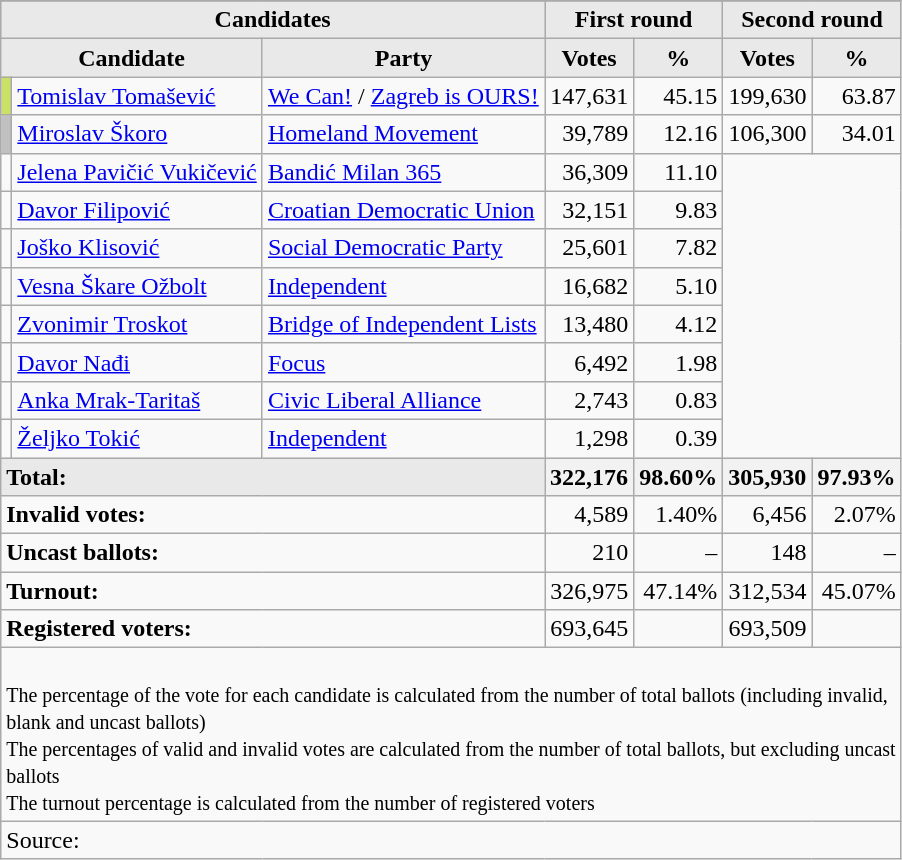<table class="wikitable" border="1">
<tr>
</tr>
<tr style="background-color:#C9C9C9">
<th style="background-color:#E9E9E9" align= center colspan="3">Candidates</th>
<th style="background-color:#E9E9E9" align= center colspan="2">First round</th>
<th style="background-color:#E9E9E9" align= center colspan="2">Second round</th>
</tr>
<tr>
<th style="background-color:#E9E9E9" align= center colspan="2">Candidate</th>
<th style="background-color:#E9E9E9" align= center>Party</th>
<th style="background-color:#E9E9E9" align= center>Votes</th>
<th style="background-color:#E9E9E9" align= center>%</th>
<th style="background-color:#E9E9E9" align= center>Votes</th>
<th style="background-color:#E9E9E9" align= center>%</th>
</tr>
<tr>
<td bgcolor= #C9E265></td>
<td align = left><a href='#'>Tomislav Tomašević</a></td>
<td align = left><a href='#'>We Can!</a> / <a href='#'>Zagreb is OURS!</a></td>
<td align = right>147,631</td>
<td align = right>45.15</td>
<td align = right>199,630</td>
<td align = right>63.87</td>
</tr>
<tr>
<td style="color:inherit;background:#c0c0c0"></td>
<td align = left><a href='#'>Miroslav Škoro</a></td>
<td align = left><a href='#'>Homeland Movement</a></td>
<td align = right>39,789</td>
<td align = right>12.16</td>
<td align = right>106,300</td>
<td align = right>34.01</td>
</tr>
<tr>
<td bgcolor=></td>
<td align = left><a href='#'>Jelena Pavičić Vukičević</a></td>
<td align = left><a href='#'>Bandić Milan 365</a></td>
<td align = right>36,309</td>
<td align = right>11.10</td>
</tr>
<tr>
<td bgcolor=></td>
<td align = left><a href='#'>Davor Filipović</a></td>
<td align = left><a href='#'>Croatian Democratic Union</a></td>
<td align = right>32,151</td>
<td align = right>9.83</td>
</tr>
<tr>
<td bgcolor=></td>
<td align = left><a href='#'>Joško Klisović</a></td>
<td align = left><a href='#'>Social Democratic Party</a></td>
<td align = right>25,601</td>
<td align = right>7.82</td>
</tr>
<tr>
<td bgcolor=></td>
<td align = left><a href='#'>Vesna Škare Ožbolt</a></td>
<td align = left><a href='#'>Independent</a></td>
<td align = right>16,682</td>
<td align = right>5.10</td>
</tr>
<tr>
<td bgcolor=></td>
<td align = left><a href='#'>Zvonimir Troskot</a></td>
<td align = left><a href='#'>Bridge of Independent Lists</a></td>
<td align = right>13,480</td>
<td align = right>4.12</td>
</tr>
<tr>
<td bgcolor=></td>
<td align = left><a href='#'>Davor Nađi</a></td>
<td align = left><a href='#'>Focus</a></td>
<td align = right>6,492</td>
<td align = right>1.98</td>
</tr>
<tr>
<td bgcolor=></td>
<td align = left><a href='#'>Anka Mrak-Taritaš</a></td>
<td align = left><a href='#'>Civic Liberal Alliance</a></td>
<td align = right>2,743</td>
<td align = right>0.83</td>
</tr>
<tr>
<td bgcolor=></td>
<td align = left><a href='#'>Željko Tokić</a></td>
<td align = left><a href='#'>Independent</a></td>
<td align = right>1,298</td>
<td align = right>0.39</td>
</tr>
<tr style="background-color:#E9E9E9">
<td align=left colspan=3><strong>Total:</strong></td>
<th align=right>322,176</th>
<th align=right>98.60%</th>
<th align=right>305,930</th>
<th align=right>97.93%</th>
</tr>
<tr>
<td align=left colspan=3><strong>Invalid votes:</strong></td>
<td align=right>4,589</td>
<td align=right>1.40%</td>
<td align=right>6,456</td>
<td align=right>2.07%</td>
</tr>
<tr>
<td align=left colspan=3><strong>Uncast ballots:</strong></td>
<td align=right>210</td>
<td align=right>–</td>
<td align=right>148</td>
<td align=right>–</td>
</tr>
<tr>
<td align=left colspan=3><strong>Turnout:</strong></td>
<td align=right>326,975</td>
<td align=right>47.14%</td>
<td align=right>312,534</td>
<td align=right>45.07%</td>
</tr>
<tr>
<td align=left colspan=3><strong>Registered voters:</strong></td>
<td align=right>693,645</td>
<td align=right></td>
<td align=right>693,509</td>
<td align=right></td>
</tr>
<tr>
<td align=left colspan=8><br><small>The percentage of the vote for each candidate is calculated from the number of total ballots (including invalid,<br> blank and uncast ballots)<br>
The percentages of valid and invalid votes are calculated from the number of total ballots, but excluding uncast<br>ballots<br>
The turnout percentage is calculated from the number of registered voters</small></td>
</tr>
<tr>
<td align=left colspan=8>Source:</td>
</tr>
</table>
